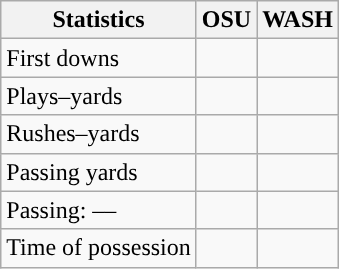<table class="wikitable" style="float:left">
<tr>
<th>Statistics</th>
<th>OSU</th>
<th>WASH</th>
</tr>
<tr>
<td>First downs</td>
<td></td>
<td></td>
</tr>
<tr>
<td>Plays–yards</td>
<td></td>
<td></td>
</tr>
<tr>
<td>Rushes–yards</td>
<td></td>
<td></td>
</tr>
<tr>
<td>Passing yards</td>
<td></td>
<td></td>
</tr>
<tr>
<td>Passing: ––</td>
<td></td>
<td></td>
</tr>
<tr>
<td>Time of possession</td>
<td></td>
<td></td>
</tr>
</table>
